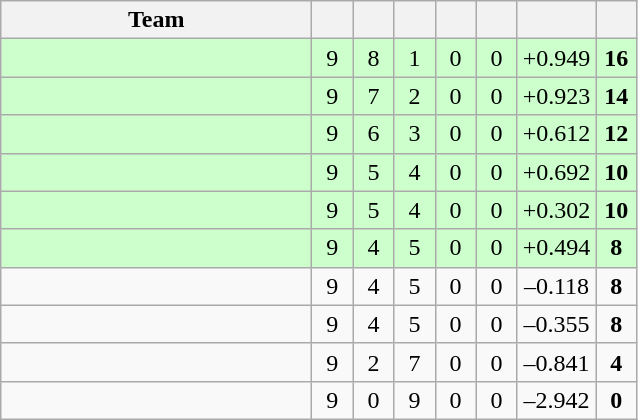<table class="wikitable" style="text-align:center;">
<tr>
<th width=200>Team</th>
<th width="20"></th>
<th width="20"></th>
<th width="20"></th>
<th width="20"></th>
<th width="20"></th>
<th width="35"></th>
<th width="20"></th>
</tr>
<tr bgcolor="#ccffcc">
<td align=left></td>
<td>9</td>
<td>8</td>
<td>1</td>
<td>0</td>
<td>0</td>
<td>+0.949</td>
<td><strong>16</strong></td>
</tr>
<tr bgcolor="#ccffcc">
<td align=left></td>
<td>9</td>
<td>7</td>
<td>2</td>
<td>0</td>
<td>0</td>
<td>+0.923</td>
<td><strong>14</strong></td>
</tr>
<tr bgcolor="#ccffcc">
<td align=left></td>
<td>9</td>
<td>6</td>
<td>3</td>
<td>0</td>
<td>0</td>
<td>+0.612</td>
<td><strong>12</strong></td>
</tr>
<tr bgcolor="#ccffcc">
<td align=left></td>
<td>9</td>
<td>5</td>
<td>4</td>
<td>0</td>
<td>0</td>
<td>+0.692</td>
<td><strong>10</strong></td>
</tr>
<tr bgcolor="#ccffcc">
<td align=left></td>
<td>9</td>
<td>5</td>
<td>4</td>
<td>0</td>
<td>0</td>
<td>+0.302</td>
<td><strong>10</strong></td>
</tr>
<tr bgcolor="#ccffcc">
<td align=left></td>
<td>9</td>
<td>4</td>
<td>5</td>
<td>0</td>
<td>0</td>
<td>+0.494</td>
<td><strong>8</strong></td>
</tr>
<tr>
<td align=left></td>
<td>9</td>
<td>4</td>
<td>5</td>
<td>0</td>
<td>0</td>
<td>–0.118</td>
<td><strong>8</strong></td>
</tr>
<tr>
<td align=left></td>
<td>9</td>
<td>4</td>
<td>5</td>
<td>0</td>
<td>0</td>
<td>–0.355</td>
<td><strong>8</strong></td>
</tr>
<tr>
<td align=left></td>
<td>9</td>
<td>2</td>
<td>7</td>
<td>0</td>
<td>0</td>
<td>–0.841</td>
<td><strong>4</strong></td>
</tr>
<tr>
<td align=left></td>
<td>9</td>
<td>0</td>
<td>9</td>
<td>0</td>
<td>0</td>
<td>–2.942</td>
<td><strong>0</strong></td>
</tr>
</table>
